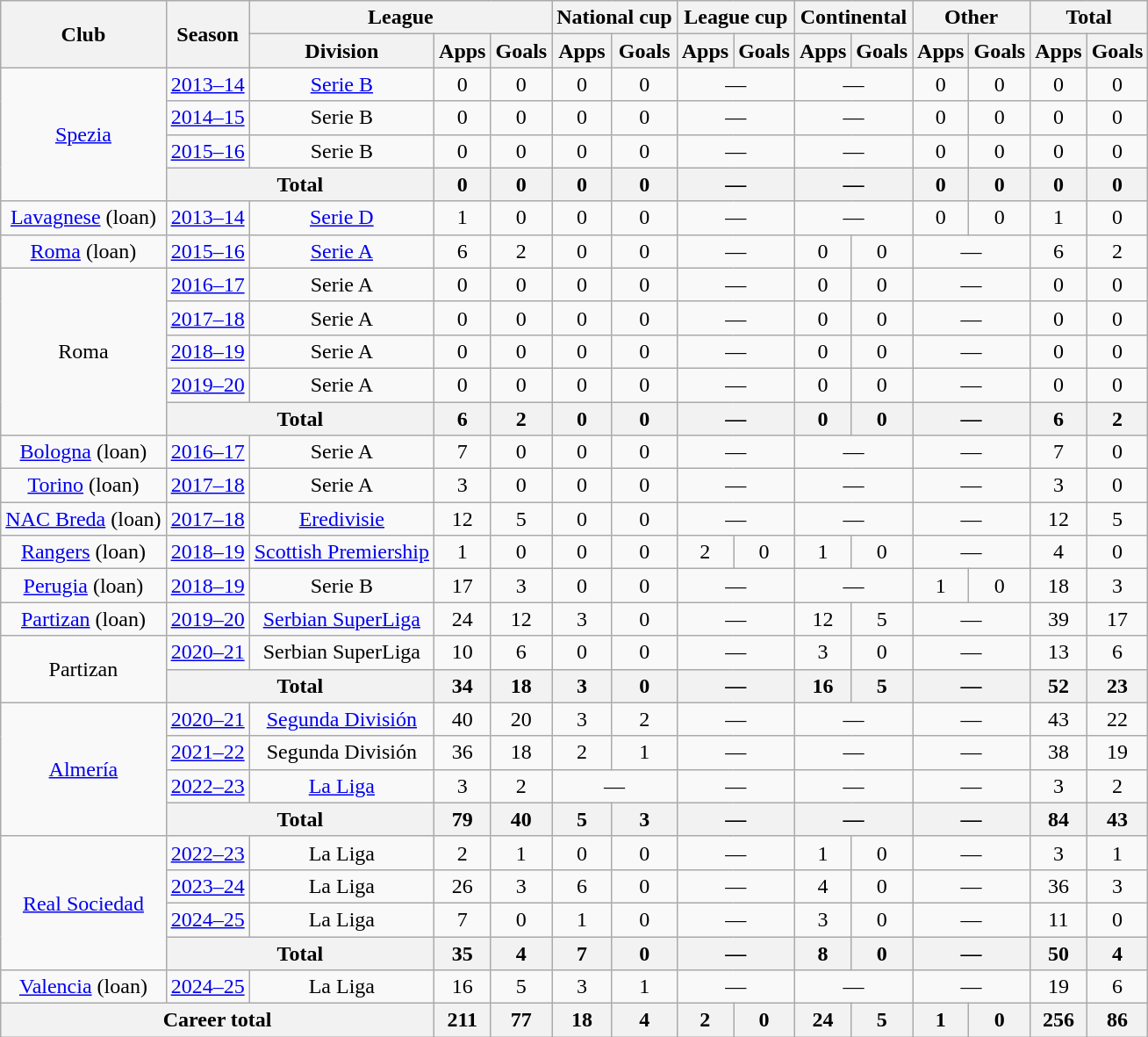<table class="wikitable" style="text-align:center">
<tr>
<th rowspan="2">Club</th>
<th rowspan="2">Season</th>
<th colspan="3">League</th>
<th colspan="2">National cup</th>
<th colspan="2">League cup</th>
<th colspan="2">Continental</th>
<th colspan="2">Other</th>
<th colspan="2">Total</th>
</tr>
<tr>
<th>Division</th>
<th>Apps</th>
<th>Goals</th>
<th>Apps</th>
<th>Goals</th>
<th>Apps</th>
<th>Goals</th>
<th>Apps</th>
<th>Goals</th>
<th>Apps</th>
<th>Goals</th>
<th>Apps</th>
<th>Goals</th>
</tr>
<tr>
<td rowspan="4"><a href='#'>Spezia</a></td>
<td><a href='#'>2013–14</a></td>
<td><a href='#'>Serie B</a></td>
<td>0</td>
<td>0</td>
<td>0</td>
<td>0</td>
<td colspan="2">—</td>
<td colspan="2">—</td>
<td>0</td>
<td>0</td>
<td>0</td>
<td>0</td>
</tr>
<tr>
<td><a href='#'>2014–15</a></td>
<td>Serie B</td>
<td>0</td>
<td>0</td>
<td>0</td>
<td>0</td>
<td colspan="2">—</td>
<td colspan="2">—</td>
<td>0</td>
<td>0</td>
<td>0</td>
<td>0</td>
</tr>
<tr>
<td><a href='#'>2015–16</a></td>
<td>Serie B</td>
<td>0</td>
<td>0</td>
<td>0</td>
<td>0</td>
<td colspan="2">—</td>
<td colspan="2">—</td>
<td>0</td>
<td>0</td>
<td>0</td>
<td>0</td>
</tr>
<tr>
<th colspan="2">Total</th>
<th>0</th>
<th>0</th>
<th>0</th>
<th>0</th>
<th colspan="2">—</th>
<th colspan="2">—</th>
<th>0</th>
<th>0</th>
<th>0</th>
<th>0</th>
</tr>
<tr>
<td><a href='#'>Lavagnese</a> (loan)</td>
<td><a href='#'>2013–14</a></td>
<td><a href='#'>Serie D</a></td>
<td>1</td>
<td>0</td>
<td>0</td>
<td>0</td>
<td colspan="2">—</td>
<td colspan="2">—</td>
<td>0</td>
<td>0</td>
<td>1</td>
<td>0</td>
</tr>
<tr>
<td><a href='#'>Roma</a> (loan)</td>
<td><a href='#'>2015–16</a></td>
<td><a href='#'>Serie A</a></td>
<td>6</td>
<td>2</td>
<td>0</td>
<td>0</td>
<td colspan="2">—</td>
<td>0</td>
<td>0</td>
<td colspan="2">—</td>
<td>6</td>
<td>2</td>
</tr>
<tr>
<td rowspan="5">Roma</td>
<td><a href='#'>2016–17</a></td>
<td>Serie A</td>
<td>0</td>
<td>0</td>
<td>0</td>
<td>0</td>
<td colspan="2">—</td>
<td>0</td>
<td>0</td>
<td colspan="2">—</td>
<td>0</td>
<td>0</td>
</tr>
<tr>
<td><a href='#'>2017–18</a></td>
<td>Serie A</td>
<td>0</td>
<td>0</td>
<td>0</td>
<td>0</td>
<td colspan="2">—</td>
<td>0</td>
<td>0</td>
<td colspan="2">—</td>
<td>0</td>
<td>0</td>
</tr>
<tr>
<td><a href='#'>2018–19</a></td>
<td>Serie A</td>
<td>0</td>
<td>0</td>
<td>0</td>
<td>0</td>
<td colspan="2">—</td>
<td>0</td>
<td>0</td>
<td colspan="2">—</td>
<td>0</td>
<td>0</td>
</tr>
<tr>
<td><a href='#'>2019–20</a></td>
<td>Serie A</td>
<td>0</td>
<td>0</td>
<td>0</td>
<td>0</td>
<td colspan="2">—</td>
<td>0</td>
<td>0</td>
<td colspan="2">—</td>
<td>0</td>
<td>0</td>
</tr>
<tr>
<th colspan="2">Total</th>
<th>6</th>
<th>2</th>
<th>0</th>
<th>0</th>
<th colspan="2">—</th>
<th>0</th>
<th>0</th>
<th colspan="2">—</th>
<th>6</th>
<th>2</th>
</tr>
<tr>
<td><a href='#'>Bologna</a> (loan)</td>
<td><a href='#'>2016–17</a></td>
<td>Serie A</td>
<td>7</td>
<td>0</td>
<td>0</td>
<td>0</td>
<td colspan="2">—</td>
<td colspan="2">—</td>
<td colspan="2">—</td>
<td>7</td>
<td>0</td>
</tr>
<tr>
<td><a href='#'>Torino</a> (loan)</td>
<td><a href='#'>2017–18</a></td>
<td>Serie A</td>
<td>3</td>
<td>0</td>
<td>0</td>
<td>0</td>
<td colspan="2">—</td>
<td colspan="2">—</td>
<td colspan="2">—</td>
<td>3</td>
<td>0</td>
</tr>
<tr>
<td><a href='#'>NAC Breda</a> (loan)</td>
<td><a href='#'>2017–18</a></td>
<td><a href='#'>Eredivisie</a></td>
<td>12</td>
<td>5</td>
<td>0</td>
<td>0</td>
<td colspan="2">—</td>
<td colspan="2">—</td>
<td colspan="2">—</td>
<td>12</td>
<td>5</td>
</tr>
<tr>
<td><a href='#'>Rangers</a> (loan)</td>
<td><a href='#'>2018–19</a></td>
<td><a href='#'>Scottish Premiership</a></td>
<td>1</td>
<td>0</td>
<td>0</td>
<td>0</td>
<td>2</td>
<td>0</td>
<td>1</td>
<td>0</td>
<td colspan="2">—</td>
<td>4</td>
<td>0</td>
</tr>
<tr>
<td><a href='#'>Perugia</a> (loan)</td>
<td><a href='#'>2018–19</a></td>
<td>Serie B</td>
<td>17</td>
<td>3</td>
<td>0</td>
<td>0</td>
<td colspan="2">—</td>
<td colspan="2">—</td>
<td>1</td>
<td>0</td>
<td>18</td>
<td>3</td>
</tr>
<tr>
<td><a href='#'>Partizan</a> (loan)</td>
<td><a href='#'>2019–20</a></td>
<td><a href='#'>Serbian SuperLiga</a></td>
<td>24</td>
<td>12</td>
<td>3</td>
<td>0</td>
<td colspan="2">—</td>
<td>12</td>
<td>5</td>
<td colspan="2">—</td>
<td>39</td>
<td>17</td>
</tr>
<tr>
<td rowspan="2">Partizan</td>
<td><a href='#'>2020–21</a></td>
<td>Serbian SuperLiga</td>
<td>10</td>
<td>6</td>
<td>0</td>
<td>0</td>
<td colspan="2">—</td>
<td>3</td>
<td>0</td>
<td colspan="2">—</td>
<td>13</td>
<td>6</td>
</tr>
<tr>
<th colspan="2">Total</th>
<th>34</th>
<th>18</th>
<th>3</th>
<th>0</th>
<th colspan="2">—</th>
<th>16</th>
<th>5</th>
<th colspan="2">—</th>
<th>52</th>
<th>23</th>
</tr>
<tr>
<td rowspan="4"><a href='#'>Almería</a></td>
<td><a href='#'>2020–21</a></td>
<td><a href='#'>Segunda División</a></td>
<td>40</td>
<td>20</td>
<td>3</td>
<td>2</td>
<td colspan="2">—</td>
<td colspan="2">—</td>
<td colspan="2">—</td>
<td>43</td>
<td>22</td>
</tr>
<tr>
<td><a href='#'>2021–22</a></td>
<td>Segunda División</td>
<td>36</td>
<td>18</td>
<td>2</td>
<td>1</td>
<td colspan="2">—</td>
<td colspan="2">—</td>
<td colspan="2">—</td>
<td>38</td>
<td>19</td>
</tr>
<tr>
<td><a href='#'>2022–23</a></td>
<td><a href='#'>La Liga</a></td>
<td>3</td>
<td>2</td>
<td colspan="2">—</td>
<td colspan="2">—</td>
<td colspan="2">—</td>
<td colspan="2">—</td>
<td>3</td>
<td>2</td>
</tr>
<tr>
<th colspan="2">Total</th>
<th>79</th>
<th>40</th>
<th>5</th>
<th>3</th>
<th colspan="2">—</th>
<th colspan="2">—</th>
<th colspan="2">—</th>
<th>84</th>
<th>43</th>
</tr>
<tr>
<td rowspan="4"><a href='#'>Real Sociedad</a></td>
<td><a href='#'>2022–23</a></td>
<td>La Liga</td>
<td>2</td>
<td>1</td>
<td>0</td>
<td>0</td>
<td colspan="2">—</td>
<td>1</td>
<td>0</td>
<td colspan="2">—</td>
<td>3</td>
<td>1</td>
</tr>
<tr>
<td><a href='#'>2023–24</a></td>
<td>La Liga</td>
<td>26</td>
<td>3</td>
<td>6</td>
<td>0</td>
<td colspan="2">—</td>
<td>4</td>
<td>0</td>
<td colspan="2">—</td>
<td>36</td>
<td>3</td>
</tr>
<tr>
<td><a href='#'>2024–25</a></td>
<td>La Liga</td>
<td>7</td>
<td>0</td>
<td>1</td>
<td>0</td>
<td colspan="2">—</td>
<td>3</td>
<td>0</td>
<td colspan="2">—</td>
<td>11</td>
<td>0</td>
</tr>
<tr>
<th colspan="2">Total</th>
<th>35</th>
<th>4</th>
<th>7</th>
<th>0</th>
<th colspan="2">—</th>
<th>8</th>
<th>0</th>
<th colspan="2">—</th>
<th>50</th>
<th>4</th>
</tr>
<tr>
<td><a href='#'>Valencia</a> (loan)</td>
<td><a href='#'>2024–25</a></td>
<td>La Liga</td>
<td>16</td>
<td>5</td>
<td>3</td>
<td>1</td>
<td colspan="2">—</td>
<td colspan="2">—</td>
<td colspan="2">—</td>
<td>19</td>
<td>6</td>
</tr>
<tr>
<th colspan="3">Career total</th>
<th>211</th>
<th>77</th>
<th>18</th>
<th>4</th>
<th>2</th>
<th>0</th>
<th>24</th>
<th>5</th>
<th>1</th>
<th>0</th>
<th>256</th>
<th>86</th>
</tr>
</table>
